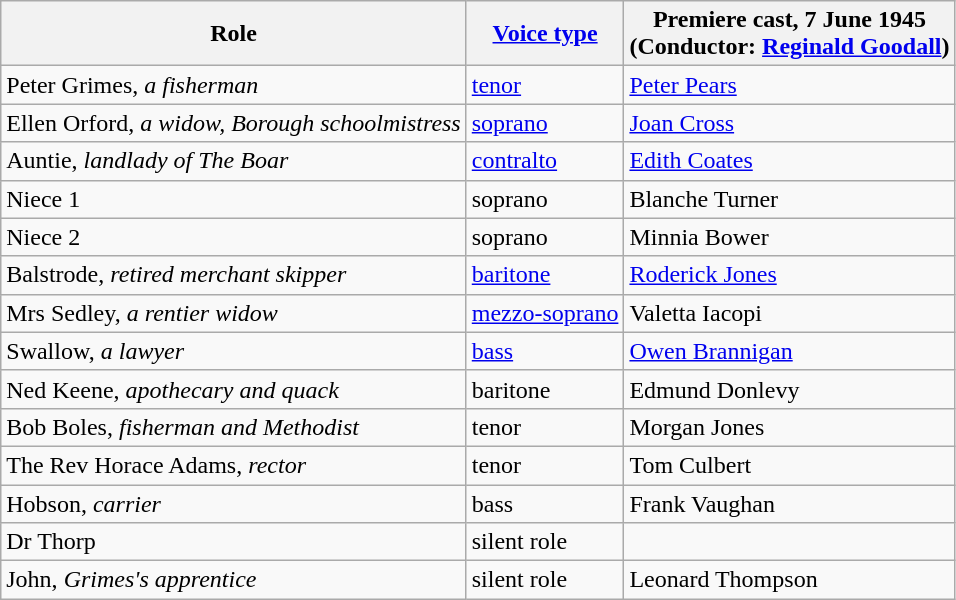<table class="wikitable">
<tr>
<th>Role</th>
<th><a href='#'>Voice type</a></th>
<th>Premiere cast, 7 June 1945<br>(Conductor: <a href='#'>Reginald Goodall</a>)</th>
</tr>
<tr>
<td>Peter Grimes, <em>a fisherman</em></td>
<td><a href='#'>tenor</a></td>
<td><a href='#'>Peter Pears</a></td>
</tr>
<tr>
<td>Ellen Orford, <em>a widow, Borough schoolmistress</em></td>
<td><a href='#'>soprano</a></td>
<td><a href='#'>Joan Cross</a></td>
</tr>
<tr>
<td>Auntie, <em>landlady of The Boar</em></td>
<td><a href='#'>contralto</a></td>
<td><a href='#'>Edith Coates</a></td>
</tr>
<tr>
<td>Niece 1</td>
<td>soprano</td>
<td>Blanche Turner</td>
</tr>
<tr>
<td>Niece 2</td>
<td>soprano</td>
<td>Minnia Bower</td>
</tr>
<tr>
<td>Balstrode, <em>retired merchant skipper</em></td>
<td><a href='#'>baritone</a></td>
<td><a href='#'>Roderick Jones</a></td>
</tr>
<tr>
<td>Mrs Sedley, <em>a rentier widow</em></td>
<td><a href='#'>mezzo-soprano</a></td>
<td>Valetta Iacopi</td>
</tr>
<tr>
<td>Swallow, <em>a lawyer</em></td>
<td><a href='#'>bass</a></td>
<td><a href='#'>Owen Brannigan</a></td>
</tr>
<tr>
<td>Ned Keene, <em>apothecary and quack</em></td>
<td>baritone</td>
<td>Edmund Donlevy</td>
</tr>
<tr>
<td>Bob Boles, <em>fisherman and Methodist</em></td>
<td>tenor</td>
<td>Morgan Jones</td>
</tr>
<tr>
<td>The Rev Horace Adams, <em>rector</em></td>
<td>tenor</td>
<td>Tom Culbert</td>
</tr>
<tr>
<td>Hobson, <em>carrier</em></td>
<td>bass</td>
<td>Frank Vaughan</td>
</tr>
<tr>
<td>Dr Thorp</td>
<td>silent role</td>
<td></td>
</tr>
<tr>
<td>John, <em>Grimes's apprentice</em></td>
<td>silent role</td>
<td>Leonard Thompson</td>
</tr>
</table>
